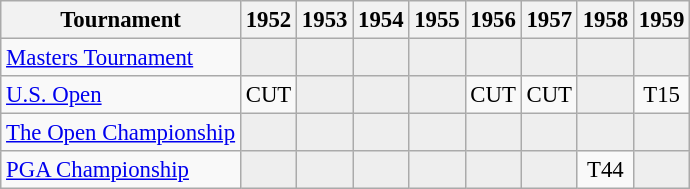<table class="wikitable" style="font-size:95%;text-align:center;">
<tr>
<th>Tournament</th>
<th>1952</th>
<th>1953</th>
<th>1954</th>
<th>1955</th>
<th>1956</th>
<th>1957</th>
<th>1958</th>
<th>1959</th>
</tr>
<tr>
<td align=left><a href='#'>Masters Tournament</a></td>
<td style="background:#eeeeee;"></td>
<td style="background:#eeeeee;"></td>
<td style="background:#eeeeee;"></td>
<td style="background:#eeeeee;"></td>
<td style="background:#eeeeee;"></td>
<td style="background:#eeeeee;"></td>
<td style="background:#eeeeee;"></td>
<td style="background:#eeeeee;"></td>
</tr>
<tr>
<td align=left><a href='#'>U.S. Open</a></td>
<td>CUT</td>
<td style="background:#eeeeee;"></td>
<td style="background:#eeeeee;"></td>
<td style="background:#eeeeee;"></td>
<td>CUT</td>
<td>CUT</td>
<td style="background:#eeeeee;"></td>
<td>T15</td>
</tr>
<tr>
<td align=left><a href='#'>The Open Championship</a></td>
<td style="background:#eeeeee;"></td>
<td style="background:#eeeeee;"></td>
<td style="background:#eeeeee;"></td>
<td style="background:#eeeeee;"></td>
<td style="background:#eeeeee;"></td>
<td style="background:#eeeeee;"></td>
<td style="background:#eeeeee;"></td>
<td style="background:#eeeeee;"></td>
</tr>
<tr>
<td align=left><a href='#'>PGA Championship</a></td>
<td style="background:#eeeeee;"></td>
<td style="background:#eeeeee;"></td>
<td style="background:#eeeeee;"></td>
<td style="background:#eeeeee;"></td>
<td style="background:#eeeeee;"></td>
<td style="background:#eeeeee;"></td>
<td>T44</td>
<td style="background:#eeeeee;"></td>
</tr>
</table>
